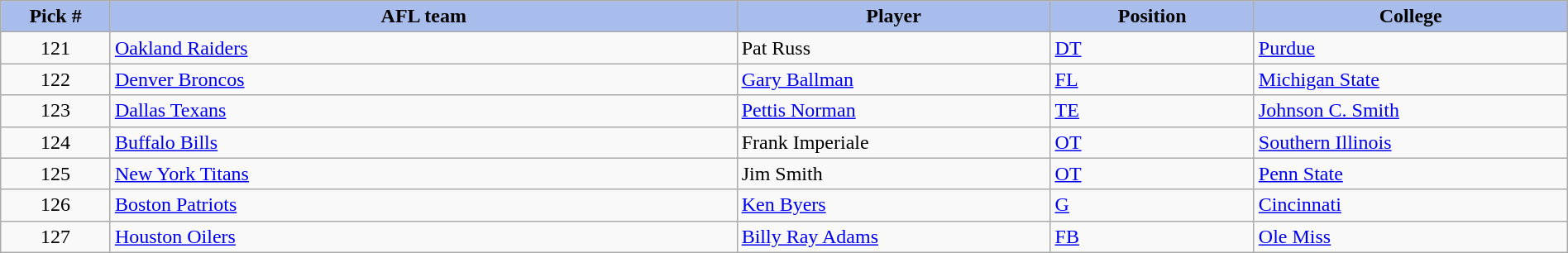<table class="wikitable sortable sortable" style="width: 100%">
<tr>
<th style="background:#A8BDEC;" width=7%>Pick #</th>
<th width=40% style="background:#A8BDEC;">AFL team</th>
<th width=20% style="background:#A8BDEC;">Player</th>
<th width=13% style="background:#A8BDEC;">Position</th>
<th style="background:#A8BDEC;">College</th>
</tr>
<tr>
<td align="center">121</td>
<td><a href='#'>Oakland Raiders</a></td>
<td>Pat Russ</td>
<td><a href='#'>DT</a></td>
<td><a href='#'>Purdue</a></td>
</tr>
<tr>
<td align="center">122</td>
<td><a href='#'>Denver Broncos</a></td>
<td><a href='#'>Gary Ballman</a></td>
<td><a href='#'>FL</a></td>
<td><a href='#'>Michigan State</a></td>
</tr>
<tr>
<td align="center">123</td>
<td><a href='#'>Dallas Texans</a></td>
<td><a href='#'>Pettis Norman</a></td>
<td><a href='#'>TE</a></td>
<td><a href='#'>Johnson C. Smith</a></td>
</tr>
<tr>
<td align="center">124</td>
<td><a href='#'>Buffalo Bills</a></td>
<td>Frank Imperiale</td>
<td><a href='#'>OT</a></td>
<td><a href='#'>Southern Illinois</a></td>
</tr>
<tr>
<td align="center">125</td>
<td><a href='#'>New York Titans</a></td>
<td>Jim Smith</td>
<td><a href='#'>OT</a></td>
<td><a href='#'>Penn State</a></td>
</tr>
<tr>
<td align="center">126</td>
<td><a href='#'>Boston Patriots</a></td>
<td><a href='#'>Ken Byers</a></td>
<td><a href='#'>G</a></td>
<td><a href='#'>Cincinnati</a></td>
</tr>
<tr>
<td align="center">127</td>
<td><a href='#'>Houston Oilers</a></td>
<td><a href='#'>Billy Ray Adams</a></td>
<td><a href='#'>FB</a></td>
<td><a href='#'>Ole Miss</a></td>
</tr>
</table>
